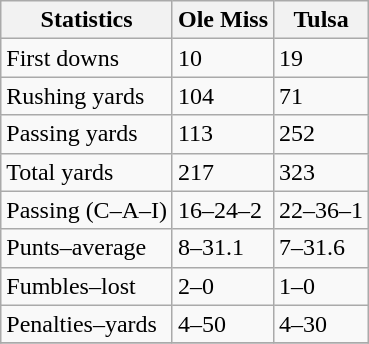<table class="wikitable">
<tr>
<th>Statistics</th>
<th>Ole Miss</th>
<th>Tulsa</th>
</tr>
<tr>
<td>First downs</td>
<td>10</td>
<td>19</td>
</tr>
<tr>
<td>Rushing yards</td>
<td>104</td>
<td>71</td>
</tr>
<tr>
<td>Passing yards</td>
<td>113</td>
<td>252</td>
</tr>
<tr>
<td>Total yards</td>
<td>217</td>
<td>323</td>
</tr>
<tr>
<td>Passing (C–A–I)</td>
<td>16–24–2</td>
<td>22–36–1</td>
</tr>
<tr>
<td>Punts–average</td>
<td>8–31.1</td>
<td>7–31.6</td>
</tr>
<tr>
<td>Fumbles–lost</td>
<td>2–0</td>
<td>1–0</td>
</tr>
<tr>
<td>Penalties–yards</td>
<td>4–50</td>
<td>4–30</td>
</tr>
<tr>
</tr>
</table>
